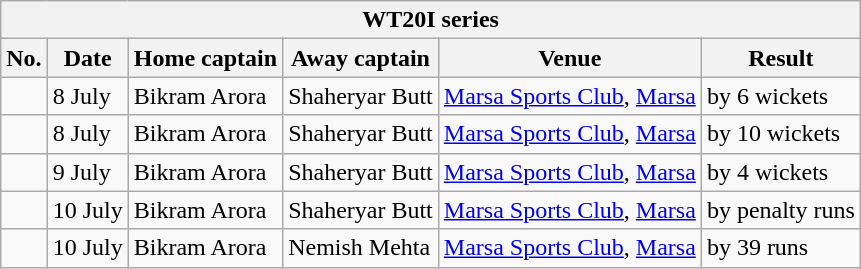<table class="wikitable">
<tr>
<th colspan="9">WT20I series</th>
</tr>
<tr>
<th>No.</th>
<th>Date</th>
<th>Home captain</th>
<th>Away captain</th>
<th>Venue</th>
<th>Result</th>
</tr>
<tr>
<td></td>
<td>8 July</td>
<td>Bikram Arora</td>
<td>Shaheryar Butt</td>
<td><a href='#'>Marsa Sports Club</a>, <a href='#'>Marsa</a></td>
<td> by 6 wickets</td>
</tr>
<tr>
<td></td>
<td>8 July</td>
<td>Bikram Arora</td>
<td>Shaheryar Butt</td>
<td><a href='#'>Marsa Sports Club</a>, <a href='#'>Marsa</a></td>
<td> by 10 wickets</td>
</tr>
<tr>
<td></td>
<td>9 July</td>
<td>Bikram Arora</td>
<td>Shaheryar Butt</td>
<td><a href='#'>Marsa Sports Club</a>, <a href='#'>Marsa</a></td>
<td> by 4 wickets</td>
</tr>
<tr>
<td></td>
<td>10 July</td>
<td>Bikram Arora</td>
<td>Shaheryar Butt</td>
<td><a href='#'>Marsa Sports Club</a>, <a href='#'>Marsa</a></td>
<td> by penalty runs</td>
</tr>
<tr>
<td></td>
<td>10 July</td>
<td>Bikram Arora</td>
<td>Nemish Mehta</td>
<td><a href='#'>Marsa Sports Club</a>, <a href='#'>Marsa</a></td>
<td> by 39 runs</td>
</tr>
</table>
